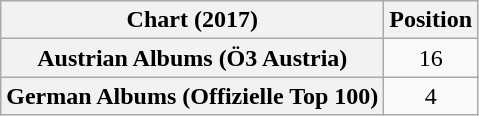<table class="wikitable sortable plainrowheaders" style="text-align:center">
<tr>
<th scope="col">Chart (2017)</th>
<th scope="col">Position</th>
</tr>
<tr>
<th scope="row">Austrian Albums (Ö3 Austria)</th>
<td>16</td>
</tr>
<tr>
<th scope="row">German Albums (Offizielle Top 100)</th>
<td>4</td>
</tr>
</table>
